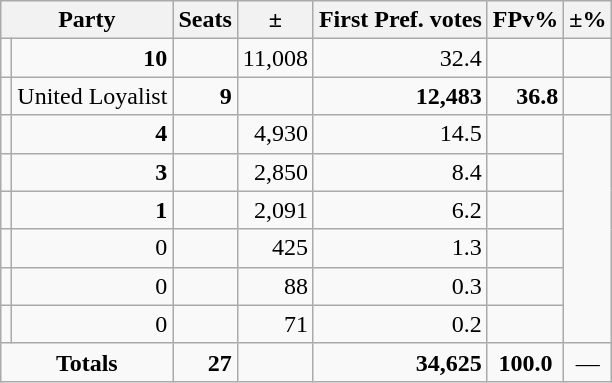<table class=wikitable>
<tr>
<th colspan=2 align=center>Party</th>
<th valign=top>Seats</th>
<th valign=top>±</th>
<th valign=top>First Pref. votes</th>
<th valign=top>FPv%</th>
<th valign=top>±%</th>
</tr>
<tr>
<td></td>
<td align=right><strong>10</strong></td>
<td align=right></td>
<td align=right>11,008</td>
<td align=right>32.4</td>
<td align=right></td>
</tr>
<tr>
<td></td>
<td>United Loyalist</td>
<td align=right><strong>9</strong></td>
<td align=right></td>
<td align=right><strong>12,483</strong></td>
<td align=right><strong>36.8</strong></td>
<td align=right></td>
</tr>
<tr>
<td></td>
<td align=right><strong>4</strong></td>
<td align=right></td>
<td align=right>4,930</td>
<td align=right>14.5</td>
<td align=right></td>
</tr>
<tr>
<td></td>
<td align=right><strong>3</strong></td>
<td align=right></td>
<td align=right>2,850</td>
<td align=right>8.4</td>
<td align=right></td>
</tr>
<tr>
<td></td>
<td align=right><strong>1</strong></td>
<td align=right></td>
<td align=right>2,091</td>
<td align=right>6.2</td>
<td align=right></td>
</tr>
<tr>
<td></td>
<td align=right>0</td>
<td align=right></td>
<td align=right>425</td>
<td align=right>1.3</td>
<td align=right></td>
</tr>
<tr>
<td></td>
<td align=right>0</td>
<td align=right></td>
<td align=right>88</td>
<td align=right>0.3</td>
<td align=right></td>
</tr>
<tr>
<td></td>
<td align=right>0</td>
<td align=right></td>
<td align=right>71</td>
<td align=right>0.2</td>
<td align=right></td>
</tr>
<tr>
<td colspan=2 align=center><strong>Totals</strong></td>
<td align=right><strong>27</strong></td>
<td align=center></td>
<td align=right><strong>34,625</strong></td>
<td align=center><strong>100.0</strong></td>
<td align=center>—</td>
</tr>
</table>
